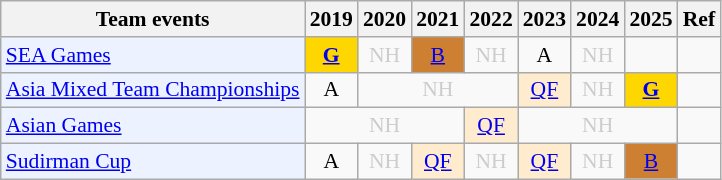<table style='font-size: 90%; text-align:center;' class='wikitable'>
<tr>
<th>Team events</th>
<th>2019</th>
<th>2020</th>
<th>2021</th>
<th>2022</th>
<th>2023</th>
<th>2024</th>
<th>2025</th>
<th>Ref</th>
</tr>
<tr>
<td bgcolor="#ECF2FF"; align="left"><a href='#'>SEA Games</a></td>
<td bgcolor=gold><a href='#'><strong>G</strong></a></td>
<td style=color:#ccc>NH</td>
<td bgcolor=CD7F32><a href='#'>B</a></td>
<td style=color:#ccc>NH</td>
<td>A</td>
<td style=color:#ccc>NH</td>
<td></td>
<td></td>
</tr>
<tr>
<td bgcolor="#ECF2FF"; align="left"><a href='#'>Asia Mixed Team Championships</a></td>
<td>A</td>
<td colspan="3" style=color:#ccc>NH</td>
<td bgcolor=FFEBCD><a href='#'>QF</a></td>
<td style=color:#ccc>NH</td>
<td bgcolor=gold><a href='#'><strong>G</strong></a></td>
<td></td>
</tr>
<tr>
<td bgcolor="#ECF2FF"; align="left"><a href='#'>Asian Games</a></td>
<td colspan="3" style=color:#ccc>NH</td>
<td bgcolor=FFEBCD><a href='#'>QF</a></td>
<td colspan="3" style=color:#ccc>NH</td>
<td></td>
</tr>
<tr>
<td bgcolor="#ECF2FF"; align="left"><a href='#'>Sudirman Cup</a></td>
<td>A</td>
<td style=color:#ccc>NH</td>
<td bgcolor=FFEBCD><a href='#'>QF</a></td>
<td style=color:#ccc>NH</td>
<td bgcolor=FFEBCD><a href='#'>QF</a></td>
<td style=color:#ccc>NH</td>
<td bgcolor=CD7F32><a href='#'>B</a></td>
<td></td>
</tr>
</table>
